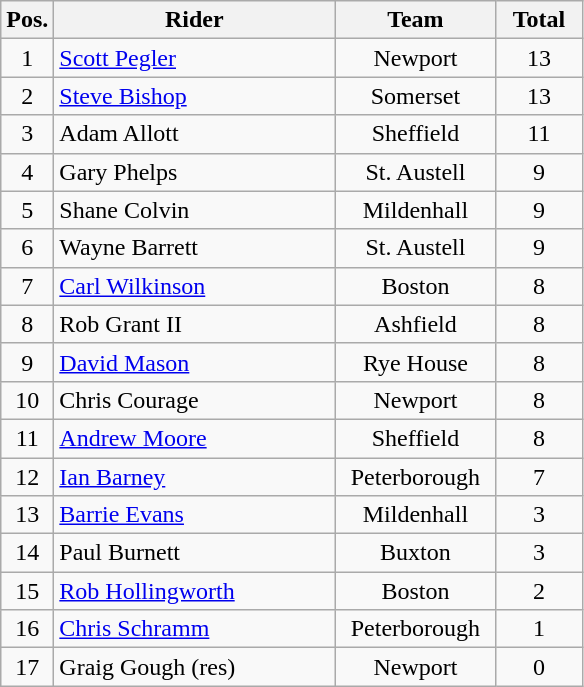<table class=wikitable>
<tr>
<th width=25px>Pos.</th>
<th width=180px>Rider</th>
<th width=100px>Team</th>
<th width=50px>Total</th>
</tr>
<tr align=center >
<td>1</td>
<td align=left><a href='#'>Scott Pegler</a></td>
<td>Newport</td>
<td>13</td>
</tr>
<tr align=center>
<td>2</td>
<td align=left><a href='#'>Steve Bishop</a></td>
<td>Somerset</td>
<td>13</td>
</tr>
<tr align=center>
<td>3</td>
<td align=left>Adam Allott</td>
<td>Sheffield</td>
<td>11</td>
</tr>
<tr align=center>
<td>4</td>
<td align=left>Gary Phelps</td>
<td>St. Austell</td>
<td>9</td>
</tr>
<tr align=center>
<td>5</td>
<td align=left>Shane Colvin</td>
<td>Mildenhall</td>
<td>9</td>
</tr>
<tr align=center>
<td>6</td>
<td align=left>Wayne Barrett</td>
<td>St. Austell</td>
<td>9</td>
</tr>
<tr align=center>
<td>7</td>
<td align=left><a href='#'>Carl Wilkinson</a></td>
<td>Boston</td>
<td>8</td>
</tr>
<tr align=center>
<td>8</td>
<td align=left>Rob Grant II</td>
<td>Ashfield</td>
<td>8</td>
</tr>
<tr align=center>
<td>9</td>
<td align=left><a href='#'>David Mason</a></td>
<td>Rye House</td>
<td>8</td>
</tr>
<tr align=center>
<td>10</td>
<td align=left>Chris Courage</td>
<td>Newport</td>
<td>8</td>
</tr>
<tr align=center>
<td>11</td>
<td align=left><a href='#'>Andrew Moore</a></td>
<td>Sheffield</td>
<td>8</td>
</tr>
<tr align=center>
<td>12</td>
<td align=left><a href='#'>Ian Barney</a></td>
<td>Peterborough</td>
<td>7</td>
</tr>
<tr align=center>
<td>13</td>
<td align=left><a href='#'>Barrie Evans</a></td>
<td>Mildenhall</td>
<td>3</td>
</tr>
<tr align=center>
<td>14</td>
<td align=left>Paul Burnett</td>
<td>Buxton</td>
<td>3</td>
</tr>
<tr align=center>
<td>15</td>
<td align=left><a href='#'>Rob Hollingworth</a></td>
<td>Boston</td>
<td>2</td>
</tr>
<tr align=center>
<td>16</td>
<td align=left><a href='#'>Chris Schramm</a></td>
<td>Peterborough</td>
<td>1</td>
</tr>
<tr align=center>
<td>17</td>
<td align=left>Graig Gough (res)</td>
<td>Newport</td>
<td>0</td>
</tr>
</table>
